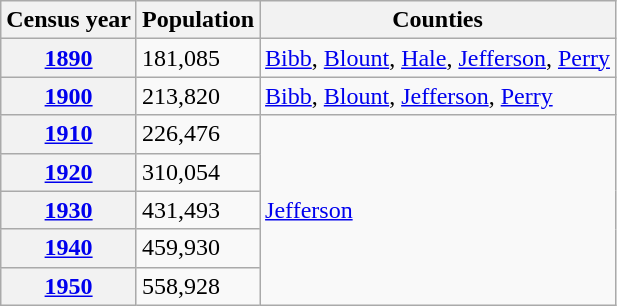<table class=wikitable>
<tr>
<th>Census year</th>
<th>Population</th>
<th>Counties</th>
</tr>
<tr>
<th><a href='#'>1890</a></th>
<td>181,085</td>
<td><a href='#'>Bibb</a>, <a href='#'>Blount</a>, <a href='#'>Hale</a>, <a href='#'>Jefferson</a>, <a href='#'>Perry</a></td>
</tr>
<tr>
<th><a href='#'>1900</a></th>
<td>213,820</td>
<td><a href='#'>Bibb</a>, <a href='#'>Blount</a>, <a href='#'>Jefferson</a>, <a href='#'>Perry</a></td>
</tr>
<tr>
<th><a href='#'>1910</a></th>
<td>226,476</td>
<td rowspan=5><a href='#'>Jefferson</a></td>
</tr>
<tr>
<th><a href='#'>1920</a></th>
<td>310,054</td>
</tr>
<tr>
<th><a href='#'>1930</a></th>
<td>431,493</td>
</tr>
<tr>
<th><a href='#'>1940</a></th>
<td>459,930</td>
</tr>
<tr>
<th><a href='#'>1950</a></th>
<td>558,928</td>
</tr>
</table>
